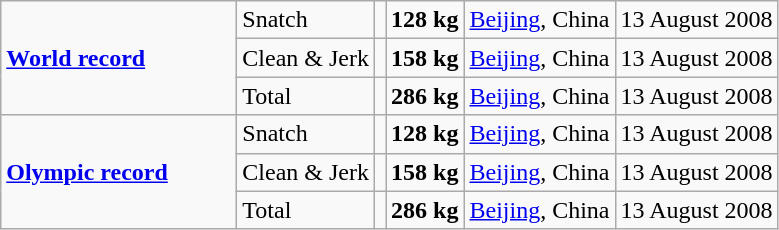<table class="wikitable">
<tr>
<td rowspan=3><strong><a href='#'>World record</a></strong></td>
<td>Snatch</td>
<td></td>
<td><strong>128 kg</strong></td>
<td><a href='#'>Beijing</a>, China</td>
<td>13 August 2008</td>
</tr>
<tr>
<td>Clean & Jerk</td>
<td></td>
<td><strong>158 kg</strong></td>
<td><a href='#'>Beijing</a>, China</td>
<td>13 August 2008</td>
</tr>
<tr>
<td>Total</td>
<td></td>
<td><strong>286 kg</strong></td>
<td><a href='#'>Beijing</a>, China</td>
<td>13 August 2008</td>
</tr>
<tr>
<td width=150 rowspan=3><strong><a href='#'>Olympic record</a></strong></td>
<td>Snatch</td>
<td></td>
<td><strong>128 kg</strong></td>
<td><a href='#'>Beijing</a>, China</td>
<td>13 August 2008</td>
</tr>
<tr>
<td>Clean & Jerk</td>
<td></td>
<td><strong>158 kg</strong></td>
<td><a href='#'>Beijing</a>, China</td>
<td>13 August 2008</td>
</tr>
<tr>
<td>Total</td>
<td></td>
<td><strong>286 kg</strong></td>
<td><a href='#'>Beijing</a>, China</td>
<td>13 August 2008</td>
</tr>
</table>
